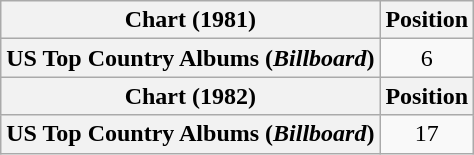<table class="wikitable plainrowheaders" style="text-align:center">
<tr>
<th scope="col">Chart (1981)</th>
<th scope="col">Position</th>
</tr>
<tr>
<th scope="row">US Top Country Albums (<em>Billboard</em>)</th>
<td>6</td>
</tr>
<tr>
<th scope="col">Chart (1982)</th>
<th scope="col">Position</th>
</tr>
<tr>
<th scope="row">US Top Country Albums (<em>Billboard</em>)</th>
<td>17</td>
</tr>
</table>
